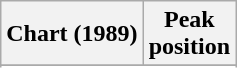<table class="wikitable sortable plainrowheaders" style="text-align:center">
<tr>
<th scope="col">Chart (1989)</th>
<th scope="col">Peak<br> position</th>
</tr>
<tr>
</tr>
<tr>
</tr>
</table>
